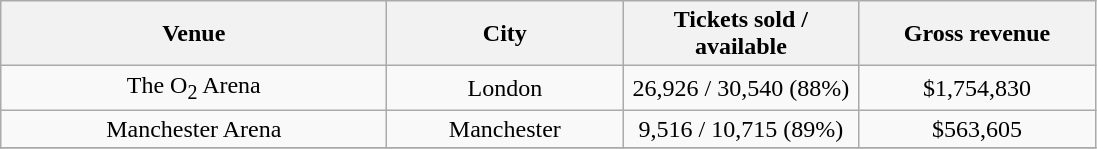<table class="wikitable" style="text-align:center">
<tr>
<th style="width:250px;">Venue</th>
<th style="width:150px;">City</th>
<th style="width:150px;">Tickets sold / available</th>
<th style="width:150px;">Gross revenue</th>
</tr>
<tr>
<td>The O<sub>2</sub> Arena</td>
<td>London</td>
<td>26,926 / 30,540 (88%)</td>
<td>$1,754,830</td>
</tr>
<tr>
<td>Manchester Arena</td>
<td>Manchester</td>
<td>9,516 / 10,715 (89%)</td>
<td>$563,605</td>
</tr>
<tr>
</tr>
</table>
